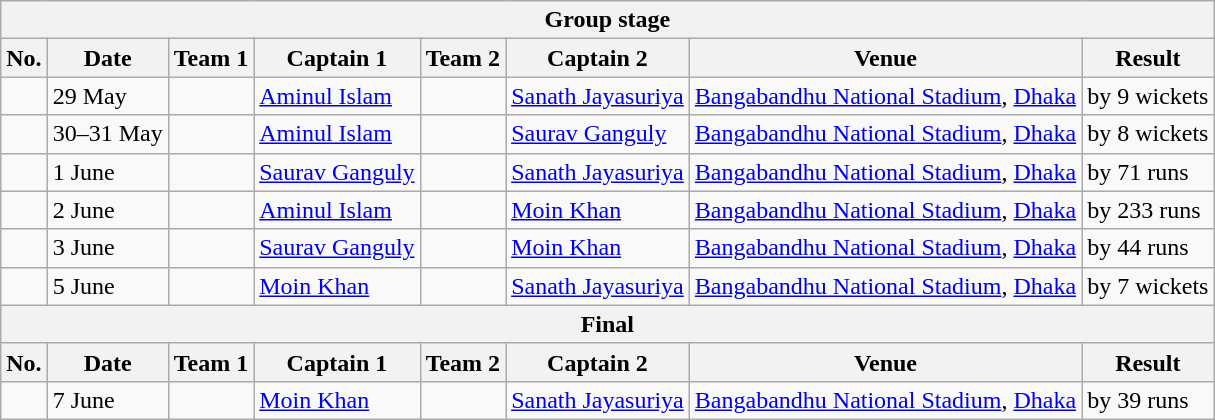<table class="wikitable">
<tr>
<th colspan="9">Group stage</th>
</tr>
<tr>
<th>No.</th>
<th>Date</th>
<th>Team 1</th>
<th>Captain 1</th>
<th>Team 2</th>
<th>Captain 2</th>
<th>Venue</th>
<th>Result</th>
</tr>
<tr>
<td></td>
<td>29 May</td>
<td></td>
<td><a href='#'>Aminul Islam</a></td>
<td></td>
<td><a href='#'>Sanath Jayasuriya</a></td>
<td><a href='#'>Bangabandhu National Stadium</a>, <a href='#'>Dhaka</a></td>
<td> by 9 wickets</td>
</tr>
<tr>
<td></td>
<td>30–31 May</td>
<td></td>
<td><a href='#'>Aminul Islam</a></td>
<td></td>
<td><a href='#'>Saurav Ganguly</a></td>
<td><a href='#'>Bangabandhu National Stadium</a>, <a href='#'>Dhaka</a></td>
<td> by 8 wickets</td>
</tr>
<tr>
<td></td>
<td>1 June</td>
<td></td>
<td><a href='#'>Saurav Ganguly</a></td>
<td></td>
<td><a href='#'>Sanath Jayasuriya</a></td>
<td><a href='#'>Bangabandhu National Stadium</a>, <a href='#'>Dhaka</a></td>
<td> by 71 runs</td>
</tr>
<tr>
<td></td>
<td>2 June</td>
<td></td>
<td><a href='#'>Aminul Islam</a></td>
<td></td>
<td><a href='#'>Moin Khan</a></td>
<td><a href='#'>Bangabandhu National Stadium</a>, <a href='#'>Dhaka</a></td>
<td> by 233 runs</td>
</tr>
<tr>
<td></td>
<td>3 June</td>
<td></td>
<td><a href='#'>Saurav Ganguly</a></td>
<td></td>
<td><a href='#'>Moin Khan</a></td>
<td><a href='#'>Bangabandhu National Stadium</a>, <a href='#'>Dhaka</a></td>
<td> by 44 runs</td>
</tr>
<tr>
<td></td>
<td>5 June</td>
<td></td>
<td><a href='#'>Moin Khan</a></td>
<td></td>
<td><a href='#'>Sanath Jayasuriya</a></td>
<td><a href='#'>Bangabandhu National Stadium</a>, <a href='#'>Dhaka</a></td>
<td> by 7 wickets</td>
</tr>
<tr>
<th colspan="9">Final</th>
</tr>
<tr>
<th>No.</th>
<th>Date</th>
<th>Team 1</th>
<th>Captain 1</th>
<th>Team 2</th>
<th>Captain 2</th>
<th>Venue</th>
<th>Result</th>
</tr>
<tr>
<td></td>
<td>7 June</td>
<td></td>
<td><a href='#'>Moin Khan</a></td>
<td></td>
<td><a href='#'>Sanath Jayasuriya</a></td>
<td><a href='#'>Bangabandhu National Stadium</a>, <a href='#'>Dhaka</a></td>
<td> by 39 runs</td>
</tr>
</table>
